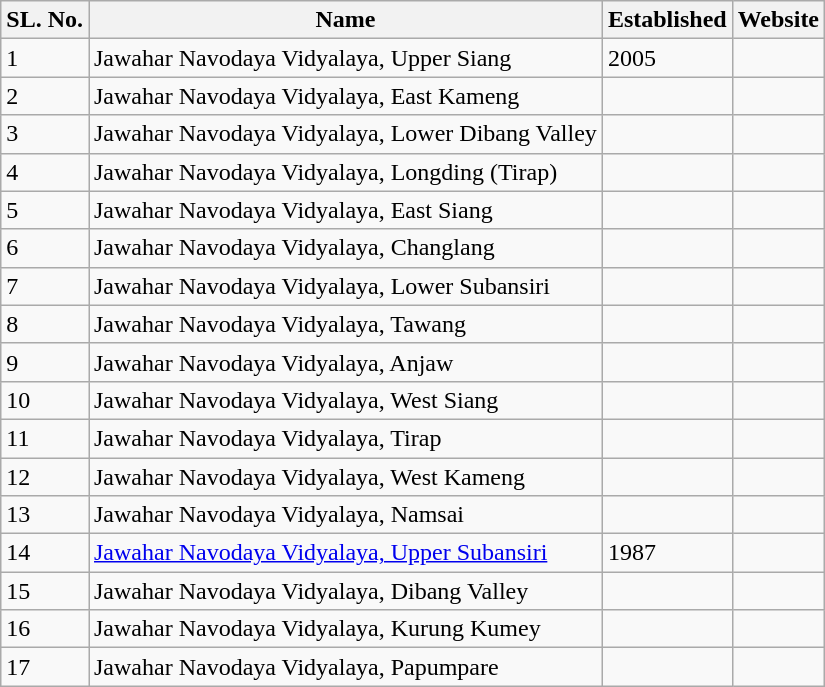<table class="wikitable sortable mw-collapsible">
<tr>
<th>SL. No.</th>
<th>Name</th>
<th>Established</th>
<th>Website</th>
</tr>
<tr>
<td>1</td>
<td>Jawahar Navodaya Vidyalaya, Upper Siang</td>
<td>2005</td>
<td></td>
</tr>
<tr>
<td>2</td>
<td>Jawahar Navodaya Vidyalaya, East Kameng</td>
<td></td>
<td></td>
</tr>
<tr>
<td>3</td>
<td>Jawahar Navodaya Vidyalaya, Lower Dibang Valley</td>
<td></td>
<td></td>
</tr>
<tr>
<td>4</td>
<td>Jawahar Navodaya Vidyalaya, Longding (Tirap)</td>
<td></td>
<td></td>
</tr>
<tr>
<td>5</td>
<td>Jawahar Navodaya Vidyalaya, East Siang</td>
<td></td>
<td></td>
</tr>
<tr>
<td>6</td>
<td>Jawahar Navodaya Vidyalaya, Changlang</td>
<td></td>
<td></td>
</tr>
<tr>
<td>7</td>
<td>Jawahar Navodaya Vidyalaya, Lower Subansiri</td>
<td></td>
<td></td>
</tr>
<tr>
<td>8</td>
<td>Jawahar Navodaya Vidyalaya, Tawang</td>
<td></td>
<td></td>
</tr>
<tr>
<td>9</td>
<td>Jawahar Navodaya Vidyalaya, Anjaw</td>
<td></td>
<td></td>
</tr>
<tr>
<td>10</td>
<td>Jawahar Navodaya Vidyalaya, West Siang</td>
<td></td>
<td></td>
</tr>
<tr>
<td>11</td>
<td>Jawahar Navodaya Vidyalaya, Tirap</td>
<td></td>
<td></td>
</tr>
<tr>
<td>12</td>
<td>Jawahar Navodaya Vidyalaya, West Kameng</td>
<td></td>
<td></td>
</tr>
<tr>
<td>13</td>
<td>Jawahar Navodaya Vidyalaya, Namsai</td>
<td></td>
<td></td>
</tr>
<tr>
<td>14</td>
<td><a href='#'>Jawahar Navodaya Vidyalaya, Upper Subansiri</a></td>
<td>1987</td>
<td></td>
</tr>
<tr>
<td>15</td>
<td>Jawahar Navodaya Vidyalaya, Dibang Valley</td>
<td></td>
<td></td>
</tr>
<tr>
<td>16</td>
<td>Jawahar Navodaya Vidyalaya, Kurung Kumey</td>
<td></td>
<td></td>
</tr>
<tr>
<td>17</td>
<td>Jawahar Navodaya Vidyalaya, Papumpare</td>
<td></td>
<td></td>
</tr>
</table>
